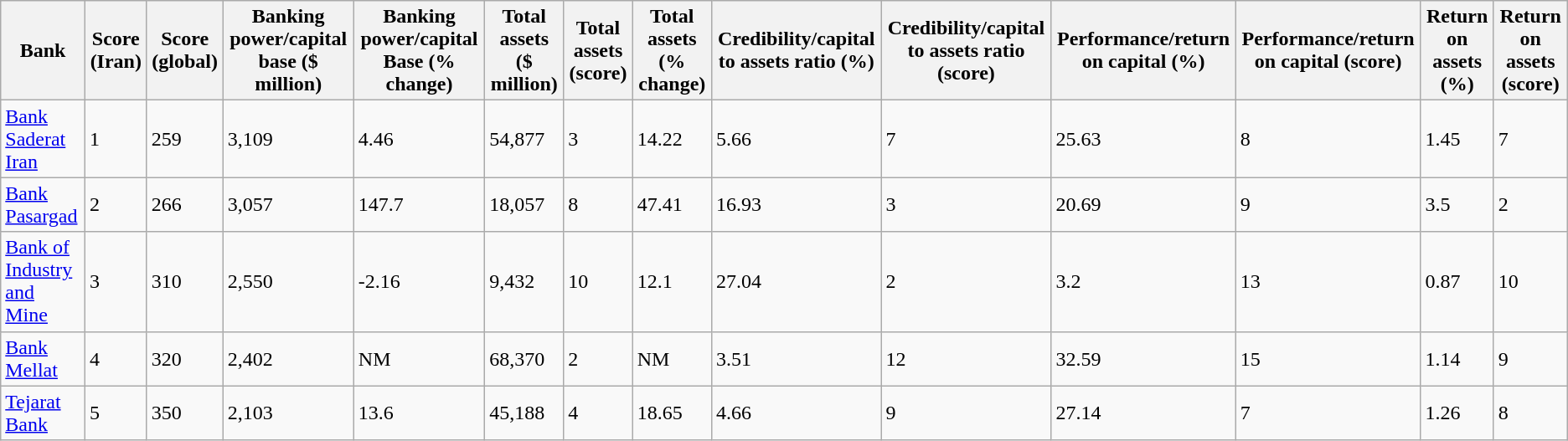<table class="wikitable sortable">
<tr>
<th>Bank</th>
<th>Score (Iran)</th>
<th>Score (global)</th>
<th>Banking power/capital base ($ million)</th>
<th>Banking power/capital Base (% change)</th>
<th>Total assets ($ million)</th>
<th>Total assets (score)</th>
<th>Total assets (% change)</th>
<th>Credibility/capital to assets ratio (%)</th>
<th>Credibility/capital to assets ratio (score)</th>
<th>Performance/return on capital (%)</th>
<th>Performance/return on capital (score)</th>
<th>Return on assets (%)</th>
<th>Return on assets (score)</th>
</tr>
<tr>
<td><a href='#'>Bank Saderat Iran</a></td>
<td>1</td>
<td>259</td>
<td>3,109</td>
<td>4.46</td>
<td>54,877</td>
<td>3</td>
<td>14.22</td>
<td>5.66</td>
<td>7</td>
<td>25.63</td>
<td>8</td>
<td>1.45</td>
<td>7</td>
</tr>
<tr>
<td><a href='#'>Bank Pasargad</a></td>
<td>2</td>
<td>266</td>
<td>3,057</td>
<td>147.7</td>
<td>18,057</td>
<td>8</td>
<td>47.41</td>
<td>16.93</td>
<td>3</td>
<td>20.69</td>
<td>9</td>
<td>3.5</td>
<td>2</td>
</tr>
<tr>
<td><a href='#'>Bank of Industry and Mine</a></td>
<td>3</td>
<td>310</td>
<td>2,550</td>
<td>-2.16</td>
<td>9,432</td>
<td>10</td>
<td>12.1</td>
<td>27.04</td>
<td>2</td>
<td>3.2</td>
<td>13</td>
<td>0.87</td>
<td>10</td>
</tr>
<tr>
<td><a href='#'>Bank Mellat</a></td>
<td>4</td>
<td>320</td>
<td>2,402</td>
<td>NM</td>
<td>68,370</td>
<td>2</td>
<td>NM</td>
<td>3.51</td>
<td>12</td>
<td>32.59</td>
<td>15</td>
<td>1.14</td>
<td>9</td>
</tr>
<tr>
<td><a href='#'>Tejarat Bank</a></td>
<td>5</td>
<td>350</td>
<td>2,103</td>
<td>13.6</td>
<td>45,188</td>
<td>4</td>
<td>18.65</td>
<td>4.66</td>
<td>9</td>
<td>27.14</td>
<td>7</td>
<td>1.26</td>
<td>8</td>
</tr>
</table>
